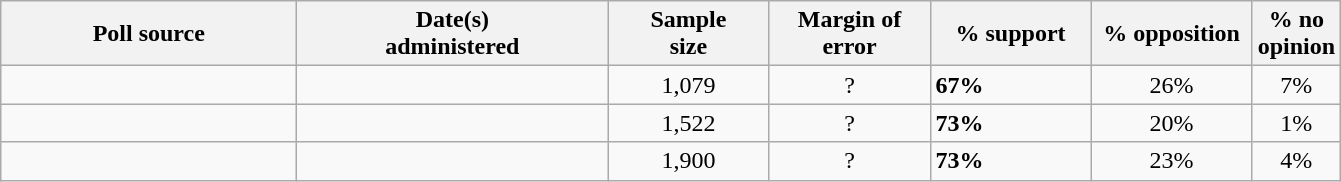<table class="wikitable">
<tr style="text-align:right;">
<th style="width:190px;">Poll source</th>
<th style="width:200px;">Date(s)<br>administered</th>
<th style="width:100px;">Sample<br>size</th>
<th style="width:100px;">Margin of<br>error</th>
<th style="width:100px;">% support</th>
<th style="width:100px;">% opposition</th>
<th style="width:40px;">% no opinion</th>
</tr>
<tr>
<td></td>
<td align=center></td>
<td align=center>1,079</td>
<td align=center>?</td>
<td><strong>67%</strong></td>
<td align=center>26%</td>
<td align=center>7%</td>
</tr>
<tr>
<td></td>
<td align=center></td>
<td align=center>1,522</td>
<td align=center>?</td>
<td><strong>73%</strong></td>
<td align=center>20%</td>
<td align=center>1%</td>
</tr>
<tr>
<td></td>
<td align=center></td>
<td align=center>1,900</td>
<td align=center>?</td>
<td><strong>73%</strong></td>
<td align=center>23%</td>
<td align=center>4%</td>
</tr>
</table>
